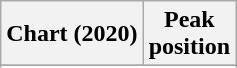<table class="wikitable plainrowheaders" style="text-align:center;">
<tr>
<th scope="col">Chart (2020)</th>
<th scope="col">Peak<br>position</th>
</tr>
<tr>
</tr>
<tr>
</tr>
</table>
